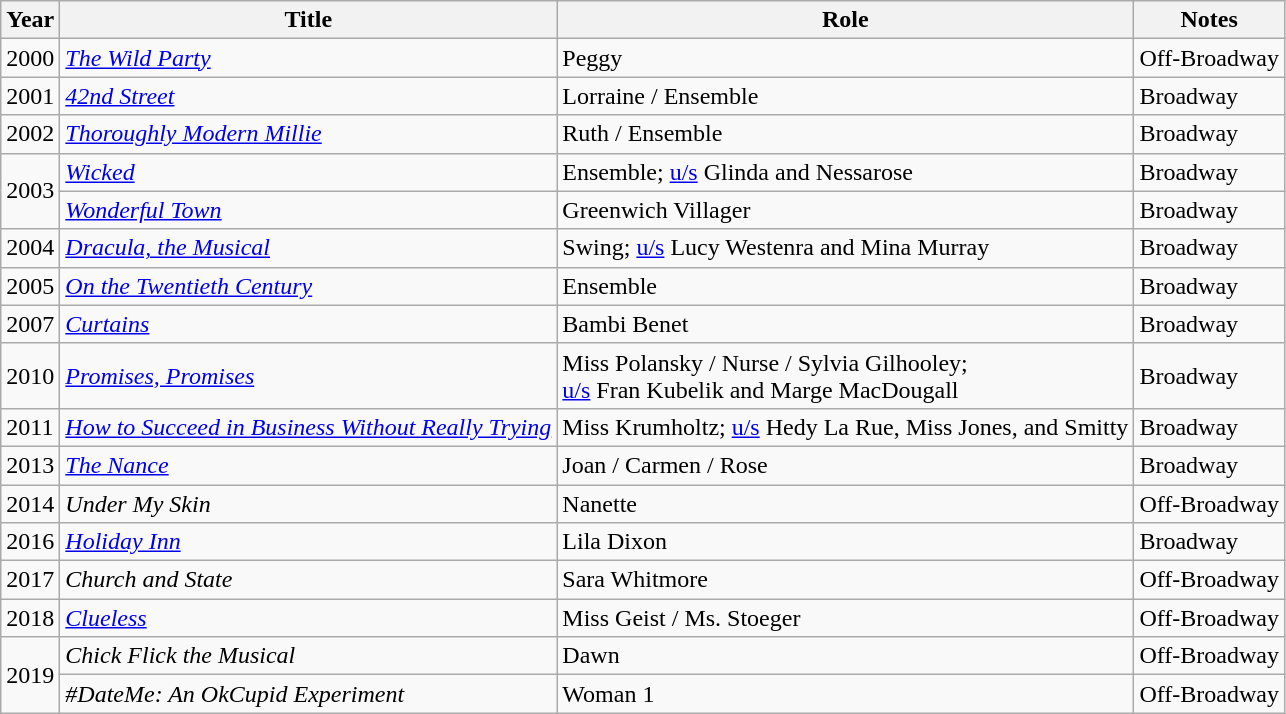<table class="wikitable sortable">
<tr>
<th>Year</th>
<th>Title</th>
<th>Role</th>
<th>Notes</th>
</tr>
<tr>
<td>2000</td>
<td><em><a href='#'>The Wild Party</a></em></td>
<td>Peggy</td>
<td>Off-Broadway</td>
</tr>
<tr>
<td>2001</td>
<td><em><a href='#'>42nd Street</a></em></td>
<td>Lorraine / Ensemble</td>
<td>Broadway</td>
</tr>
<tr>
<td>2002</td>
<td><em><a href='#'>Thoroughly Modern Millie</a></em></td>
<td>Ruth / Ensemble</td>
<td>Broadway</td>
</tr>
<tr>
<td rowspan=2>2003</td>
<td><em><a href='#'>Wicked</a></em></td>
<td>Ensemble; <a href='#'>u/s</a> Glinda and Nessarose</td>
<td>Broadway</td>
</tr>
<tr>
<td><em><a href='#'>Wonderful Town</a></em></td>
<td>Greenwich Villager</td>
<td>Broadway</td>
</tr>
<tr>
<td>2004</td>
<td><em><a href='#'>Dracula, the Musical</a></em></td>
<td>Swing; <a href='#'>u/s</a> Lucy Westenra and Mina Murray</td>
<td>Broadway</td>
</tr>
<tr>
<td>2005</td>
<td><em><a href='#'>On the Twentieth Century</a></em></td>
<td>Ensemble</td>
<td>Broadway</td>
</tr>
<tr>
<td>2007</td>
<td><em><a href='#'>Curtains</a></em></td>
<td>Bambi Benet</td>
<td>Broadway</td>
</tr>
<tr>
<td>2010</td>
<td><em><a href='#'>Promises, Promises</a></em></td>
<td>Miss Polansky / Nurse / Sylvia Gilhooley;<br><a href='#'>u/s</a> Fran Kubelik and Marge MacDougall</td>
<td>Broadway</td>
</tr>
<tr>
<td>2011</td>
<td><em><a href='#'>How to Succeed in Business Without Really Trying</a></em></td>
<td>Miss Krumholtz; <a href='#'>u/s</a> Hedy La Rue, Miss Jones, and Smitty</td>
<td>Broadway</td>
</tr>
<tr>
<td>2013</td>
<td><em><a href='#'>The Nance</a></em></td>
<td>Joan / Carmen / Rose</td>
<td>Broadway</td>
</tr>
<tr>
<td>2014</td>
<td><em>Under My Skin</em></td>
<td>Nanette</td>
<td>Off-Broadway</td>
</tr>
<tr>
<td>2016</td>
<td><em><a href='#'>Holiday Inn</a></em></td>
<td>Lila Dixon</td>
<td>Broadway</td>
</tr>
<tr>
<td>2017</td>
<td><em>Church and State</em></td>
<td>Sara Whitmore</td>
<td>Off-Broadway</td>
</tr>
<tr>
<td>2018</td>
<td><em><a href='#'>Clueless</a></em></td>
<td>Miss Geist / Ms. Stoeger</td>
<td>Off-Broadway</td>
</tr>
<tr>
<td rowspan=2>2019</td>
<td><em>Chick Flick the Musical</em></td>
<td>Dawn</td>
<td>Off-Broadway</td>
</tr>
<tr>
<td><em>#DateMe: An OkCupid Experiment</em></td>
<td>Woman 1</td>
<td>Off-Broadway</td>
</tr>
</table>
